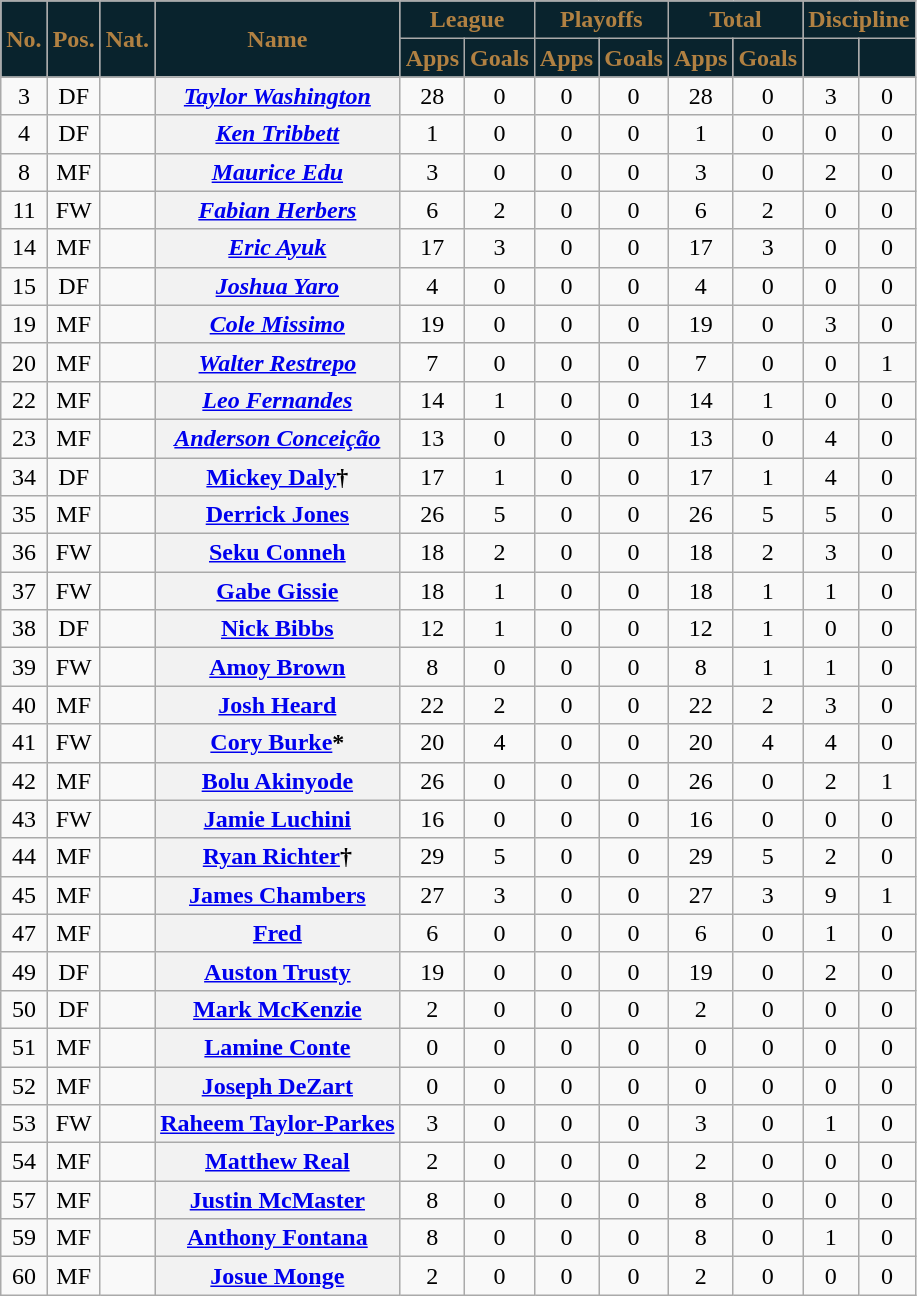<table class="wikitable plainrowheaders" style="text-align:center">
<tr>
<th rowspan="2" style="background:#09232D; color:#B18142;" text-align:center;">No.</th>
<th rowspan="2" style="background:#09232D; color:#B18142;" text-align:center;">Pos.</th>
<th rowspan="2" style="background:#09232D; color:#B18142;" text-align:center;">Nat.</th>
<th rowspan="2" style="background:#09232D; color:#B18142;" text-align:center;">Name</th>
<th colspan="2" style="background:#09232D; color:#B18142;" text-align:center;">League</th>
<th colspan="2" style="background:#09232D; color:#B18142;" text-align:center;">Playoffs</th>
<th colspan="2" style="background:#09232D; color:#B18142;" text-align:center;">Total</th>
<th colspan="2" style="background:#09232D; color:#B18142;" text-align:center;">Discipline</th>
</tr>
<tr>
<th style="background:#09232D; color:#B18142;" text-align:center;">Apps</th>
<th style="background:#09232D; color:#B18142;" text-align:center;">Goals</th>
<th style="background:#09232D; color:#B18142;" text-align:center;">Apps</th>
<th style="background:#09232D; color:#B18142;" text-align:center;">Goals</th>
<th style="background:#09232D; color:#B18142;" text-align:center;">Apps</th>
<th style="background:#09232D; color:#B18142;" text-align:center;">Goals</th>
<th style="background:#09232D; color:#B18142;" text-align:center;"></th>
<th style="background:#09232D; color:#B18142;" text-align:center;"></th>
</tr>
<tr>
<td>3</td>
<td>DF</td>
<td align="left"></td>
<th scope="row"><em><a href='#'>Taylor Washington</a></em></th>
<td>28</td>
<td>0</td>
<td>0</td>
<td>0</td>
<td>28</td>
<td>0</td>
<td>3</td>
<td>0</td>
</tr>
<tr>
<td>4</td>
<td>DF</td>
<td align="left"></td>
<th scope="row"><em><a href='#'>Ken Tribbett</a></em></th>
<td>1</td>
<td>0</td>
<td>0</td>
<td>0</td>
<td>1</td>
<td>0</td>
<td>0</td>
<td>0</td>
</tr>
<tr>
<td>8</td>
<td>MF</td>
<td align="left"></td>
<th scope="row"><em><a href='#'>Maurice Edu</a></em></th>
<td>3</td>
<td>0</td>
<td>0</td>
<td>0</td>
<td>3</td>
<td>0</td>
<td>2</td>
<td>0</td>
</tr>
<tr>
<td>11</td>
<td>FW</td>
<td align="left"></td>
<th scope="row"><em><a href='#'>Fabian Herbers</a></em></th>
<td>6</td>
<td>2</td>
<td>0</td>
<td>0</td>
<td>6</td>
<td>2</td>
<td>0</td>
<td>0</td>
</tr>
<tr>
<td>14</td>
<td>MF</td>
<td align="left"></td>
<th scope="row"><em><a href='#'>Eric Ayuk</a></em></th>
<td>17</td>
<td>3</td>
<td>0</td>
<td>0</td>
<td>17</td>
<td>3</td>
<td>0</td>
<td>0</td>
</tr>
<tr>
<td>15</td>
<td>DF</td>
<td align="left"></td>
<th scope="row"><em><a href='#'>Joshua Yaro</a></em></th>
<td>4</td>
<td>0</td>
<td>0</td>
<td>0</td>
<td>4</td>
<td>0</td>
<td>0</td>
<td>0</td>
</tr>
<tr>
<td>19</td>
<td>MF</td>
<td align="left"></td>
<th scope="row"><em><a href='#'>Cole Missimo</a></em></th>
<td>19</td>
<td>0</td>
<td>0</td>
<td>0</td>
<td>19</td>
<td>0</td>
<td>3</td>
<td>0</td>
</tr>
<tr>
<td>20</td>
<td>MF</td>
<td align="left"></td>
<th scope="row"><em><a href='#'>Walter Restrepo</a></em></th>
<td>7</td>
<td>0</td>
<td>0</td>
<td>0</td>
<td>7</td>
<td>0</td>
<td>0</td>
<td>1</td>
</tr>
<tr>
<td>22</td>
<td>MF</td>
<td align="left"></td>
<th scope="row"><em><a href='#'>Leo Fernandes</a></em></th>
<td>14</td>
<td>1</td>
<td>0</td>
<td>0</td>
<td>14</td>
<td>1</td>
<td>0</td>
<td>0</td>
</tr>
<tr>
<td>23</td>
<td>MF</td>
<td align="left"></td>
<th scope="row"><em><a href='#'>Anderson Conceição</a></em></th>
<td>13</td>
<td>0</td>
<td>0</td>
<td>0</td>
<td>13</td>
<td>0</td>
<td>4</td>
<td>0</td>
</tr>
<tr>
<td>34</td>
<td>DF</td>
<td align="left"></td>
<th scope="row"><a href='#'>Mickey Daly</a>†</th>
<td>17</td>
<td>1</td>
<td>0</td>
<td>0</td>
<td>17</td>
<td>1</td>
<td>4</td>
<td>0</td>
</tr>
<tr>
<td>35</td>
<td>MF</td>
<td align="left"></td>
<th scope="row"><a href='#'>Derrick Jones</a></th>
<td>26</td>
<td>5</td>
<td>0</td>
<td>0</td>
<td>26</td>
<td>5</td>
<td>5</td>
<td>0</td>
</tr>
<tr>
<td>36</td>
<td>FW</td>
<td align="left"></td>
<th scope="row"><a href='#'>Seku Conneh</a></th>
<td>18</td>
<td>2</td>
<td>0</td>
<td>0</td>
<td>18</td>
<td>2</td>
<td>3</td>
<td>0</td>
</tr>
<tr>
<td>37</td>
<td>FW</td>
<td align="left"></td>
<th scope="row"><a href='#'>Gabe Gissie</a></th>
<td>18</td>
<td>1</td>
<td>0</td>
<td>0</td>
<td>18</td>
<td>1</td>
<td>1</td>
<td>0</td>
</tr>
<tr>
<td>38</td>
<td>DF</td>
<td align="left"></td>
<th scope="row"><a href='#'>Nick Bibbs</a></th>
<td>12</td>
<td>1</td>
<td>0</td>
<td>0</td>
<td>12</td>
<td>1</td>
<td>0</td>
<td>0</td>
</tr>
<tr>
<td>39</td>
<td>FW</td>
<td align="left"></td>
<th scope="row"><a href='#'>Amoy Brown</a></th>
<td>8</td>
<td>0</td>
<td>0</td>
<td>0</td>
<td>8</td>
<td>1</td>
<td>1</td>
<td>0</td>
</tr>
<tr>
<td>40</td>
<td>MF</td>
<td align="left"></td>
<th scope="row"><a href='#'>Josh Heard</a></th>
<td>22</td>
<td>2</td>
<td>0</td>
<td>0</td>
<td>22</td>
<td>2</td>
<td>3</td>
<td>0</td>
</tr>
<tr>
<td>41</td>
<td>FW</td>
<td align="left"></td>
<th scope="row"><a href='#'>Cory Burke</a>*</th>
<td>20</td>
<td>4</td>
<td>0</td>
<td>0</td>
<td>20</td>
<td>4</td>
<td>4</td>
<td>0</td>
</tr>
<tr>
<td>42</td>
<td>MF</td>
<td align="left"></td>
<th scope="row"><a href='#'>Bolu Akinyode</a></th>
<td>26</td>
<td>0</td>
<td>0</td>
<td>0</td>
<td>26</td>
<td>0</td>
<td>2</td>
<td>1</td>
</tr>
<tr>
<td>43</td>
<td>FW</td>
<td align="left"></td>
<th scope="row"><a href='#'>Jamie Luchini</a></th>
<td>16</td>
<td>0</td>
<td>0</td>
<td>0</td>
<td>16</td>
<td>0</td>
<td>0</td>
<td>0</td>
</tr>
<tr>
<td>44</td>
<td>MF</td>
<td align="left"></td>
<th scope="row"><a href='#'>Ryan Richter</a>†</th>
<td>29</td>
<td>5</td>
<td>0</td>
<td>0</td>
<td>29</td>
<td>5</td>
<td>2</td>
<td>0</td>
</tr>
<tr>
<td>45</td>
<td>MF</td>
<td align="left"></td>
<th scope="row"><a href='#'>James Chambers</a></th>
<td>27</td>
<td>3</td>
<td>0</td>
<td>0</td>
<td>27</td>
<td>3</td>
<td>9</td>
<td>1</td>
</tr>
<tr>
<td>47</td>
<td>MF</td>
<td align="left"></td>
<th scope="row"><a href='#'>Fred</a></th>
<td>6</td>
<td>0</td>
<td>0</td>
<td>0</td>
<td>6</td>
<td>0</td>
<td>1</td>
<td>0</td>
</tr>
<tr>
<td>49</td>
<td>DF</td>
<td align="left"></td>
<th scope="row"><a href='#'>Auston Trusty</a></th>
<td>19</td>
<td>0</td>
<td>0</td>
<td>0</td>
<td>19</td>
<td>0</td>
<td>2</td>
<td>0</td>
</tr>
<tr>
<td>50</td>
<td>DF</td>
<td align="left"></td>
<th scope="row"><a href='#'>Mark McKenzie</a></th>
<td>2</td>
<td>0</td>
<td>0</td>
<td>0</td>
<td>2</td>
<td>0</td>
<td>0</td>
<td>0</td>
</tr>
<tr>
<td>51</td>
<td>MF</td>
<td align="left"></td>
<th scope="row"><a href='#'>Lamine Conte</a></th>
<td>0</td>
<td>0</td>
<td>0</td>
<td>0</td>
<td>0</td>
<td>0</td>
<td>0</td>
<td>0</td>
</tr>
<tr>
<td>52</td>
<td>MF</td>
<td align="left"></td>
<th scope="row"><a href='#'>Joseph DeZart</a></th>
<td>0</td>
<td>0</td>
<td>0</td>
<td>0</td>
<td>0</td>
<td>0</td>
<td>0</td>
<td>0</td>
</tr>
<tr>
<td>53</td>
<td>FW</td>
<td align="left"></td>
<th scope="row"><a href='#'>Raheem Taylor-Parkes</a></th>
<td>3</td>
<td>0</td>
<td>0</td>
<td>0</td>
<td>3</td>
<td>0</td>
<td>1</td>
<td>0</td>
</tr>
<tr>
<td>54</td>
<td>MF</td>
<td align="left"></td>
<th scope="row"><a href='#'>Matthew Real</a></th>
<td>2</td>
<td>0</td>
<td>0</td>
<td>0</td>
<td>2</td>
<td>0</td>
<td>0</td>
<td>0</td>
</tr>
<tr>
<td>57</td>
<td>MF</td>
<td align="left"></td>
<th scope="row"><a href='#'>Justin McMaster</a></th>
<td>8</td>
<td>0</td>
<td>0</td>
<td>0</td>
<td>8</td>
<td>0</td>
<td>0</td>
<td>0</td>
</tr>
<tr>
<td>59</td>
<td>MF</td>
<td align="left"></td>
<th scope="row"><a href='#'>Anthony Fontana</a></th>
<td>8</td>
<td>0</td>
<td>0</td>
<td>0</td>
<td>8</td>
<td>0</td>
<td>1</td>
<td>0</td>
</tr>
<tr>
<td>60</td>
<td>MF</td>
<td align="left"></td>
<th scope="row"><a href='#'>Josue Monge</a></th>
<td>2</td>
<td>0</td>
<td>0</td>
<td>0</td>
<td>2</td>
<td>0</td>
<td>0</td>
<td>0</td>
</tr>
</table>
